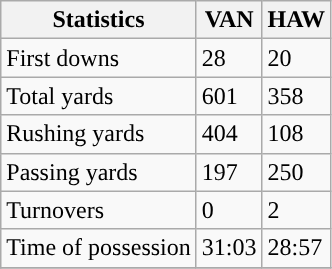<table class="wikitable">
<tr>
<th>Statistics</th>
<th>VAN</th>
<th>HAW</th>
</tr>
<tr>
<td>First downs</td>
<td>28</td>
<td>20</td>
</tr>
<tr>
<td>Total yards</td>
<td>601</td>
<td>358</td>
</tr>
<tr>
<td>Rushing yards</td>
<td>404</td>
<td>108</td>
</tr>
<tr>
<td>Passing yards</td>
<td>197</td>
<td>250</td>
</tr>
<tr>
<td>Turnovers</td>
<td>0</td>
<td>2</td>
</tr>
<tr>
<td>Time of possession</td>
<td>31:03</td>
<td>28:57</td>
</tr>
<tr>
</tr>
</table>
